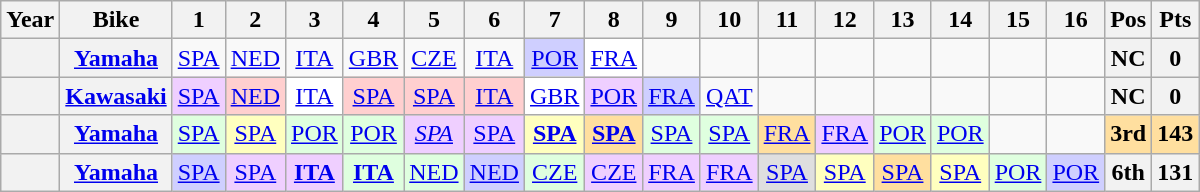<table class="wikitable" style="font-size:100%; text-align:center;">
<tr>
<th>Year</th>
<th>Bike</th>
<th>1</th>
<th>2</th>
<th>3</th>
<th>4</th>
<th>5</th>
<th>6</th>
<th>7</th>
<th>8</th>
<th>9</th>
<th>10</th>
<th>11</th>
<th>12</th>
<th>13</th>
<th>14</th>
<th>15</th>
<th>16</th>
<th>Pos</th>
<th>Pts</th>
</tr>
<tr>
<th></th>
<th><a href='#'>Yamaha</a></th>
<td><a href='#'>SPA</a></td>
<td><a href='#'>NED</a></td>
<td><a href='#'>ITA</a></td>
<td><a href='#'>GBR</a></td>
<td><a href='#'>CZE</a></td>
<td><a href='#'>ITA</a></td>
<td style="background:#CFCFFF;"><a href='#'>POR</a><br></td>
<td style="background:#FFFFFF;"><a href='#'>FRA</a><br></td>
<td></td>
<td></td>
<td></td>
<td></td>
<td></td>
<td></td>
<td></td>
<td></td>
<th>NC</th>
<th>0</th>
</tr>
<tr>
<th></th>
<th><a href='#'>Kawasaki</a></th>
<td style="background:#EFCFFF;"><a href='#'>SPA</a><br></td>
<td style="background:#FFCFCF;"><a href='#'>NED</a><br></td>
<td style="background:#FFFFFF;"><a href='#'>ITA</a><br></td>
<td style="background:#FFCFCF;"><a href='#'>SPA</a><br></td>
<td style="background:#FFCFCF;"><a href='#'>SPA</a><br></td>
<td style="background:#FFCFCF;"><a href='#'>ITA</a><br></td>
<td style="background:#FFFFFF;"><a href='#'>GBR</a><br></td>
<td style="background:#EFCFFF;"><a href='#'>POR</a><br></td>
<td style="background:#CFCFFF;"><a href='#'>FRA</a><br></td>
<td><a href='#'>QAT</a></td>
<td></td>
<td></td>
<td></td>
<td></td>
<td></td>
<td></td>
<th>NC</th>
<th>0</th>
</tr>
<tr>
<th></th>
<th><a href='#'>Yamaha</a></th>
<td style="background:#dfffdf;"><a href='#'>SPA</a><br></td>
<td style="background:#ffffbf;"><a href='#'>SPA</a><br></td>
<td style="background:#dfffdf;"><a href='#'>POR</a><br></td>
<td style="background:#dfffdf;"><a href='#'>POR</a><br></td>
<td style="background:#efcfff;"><em><a href='#'>SPA</a></em><br></td>
<td style="background:#efcfff;"><a href='#'>SPA</a><br></td>
<td style="background:#ffffbf;"><strong><a href='#'>SPA</a></strong><br></td>
<td style="background:#ffdf9f;"><strong><a href='#'>SPA</a></strong><br></td>
<td style="background:#dfffdf;"><a href='#'>SPA</a><br></td>
<td style="background:#dfffdf;"><a href='#'>SPA</a><br></td>
<td style="background:#ffdf9f;"><a href='#'>FRA</a><br></td>
<td style="background:#efcfff;"><a href='#'>FRA</a><br></td>
<td style="background:#dfffdf;"><a href='#'>POR</a><br></td>
<td style="background:#dfffdf;"><a href='#'>POR</a><br></td>
<td></td>
<td></td>
<th style="background:#ffdf9f;">3rd</th>
<th style="background:#ffdf9f;">143</th>
</tr>
<tr>
<th></th>
<th><a href='#'>Yamaha</a></th>
<td style="background:#cfcfff;"><a href='#'>SPA</a><br></td>
<td style="background:#efcfff;"><a href='#'>SPA</a><br></td>
<td style="background:#efcfff;"><strong><a href='#'>ITA</a></strong><br></td>
<td style="background:#dfffdf;"><strong><a href='#'>ITA</a></strong><br></td>
<td style="background:#dfffdf;"><a href='#'>NED</a><br></td>
<td style="background:#cfcfff;"><a href='#'>NED</a><br></td>
<td style="background:#dfffdf;"><a href='#'>CZE</a><br></td>
<td style="background:#efcfff;"><a href='#'>CZE</a><br></td>
<td style="background:#efcfff;"><a href='#'>FRA</a><br></td>
<td style="background:#efcfff;"><a href='#'>FRA</a><br></td>
<td style="background:#dfdfdf;"><a href='#'>SPA</a><br></td>
<td style="background:#ffffbf;"><a href='#'>SPA</a><br></td>
<td style="background:#ffdf9f;"><a href='#'>SPA</a><br></td>
<td style="background:#ffffbf;"><a href='#'>SPA</a><br></td>
<td style="background:#dfffdf;"><a href='#'>POR</a><br></td>
<td style="background:#cfcfff;"><a href='#'>POR</a><br></td>
<th>6th</th>
<th>131</th>
</tr>
</table>
